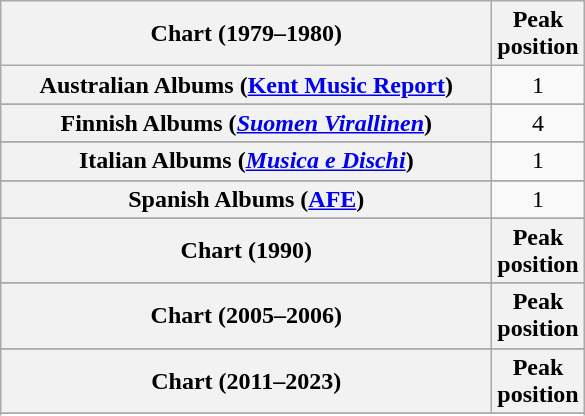<table class="wikitable plainrowheaders sortable">
<tr>
<th style="width:20em;">Chart (1979–1980)</th>
<th>Peak<br>position</th>
</tr>
<tr>
<th scope="row">Australian Albums (<a href='#'>Kent Music Report</a>)</th>
<td align="center">1</td>
</tr>
<tr>
</tr>
<tr>
</tr>
<tr>
<th scope="row">Finnish Albums (<a href='#'><em>Suomen Virallinen</em></a>)</th>
<td style="text-align:center;">4</td>
</tr>
<tr>
</tr>
<tr>
</tr>
<tr>
<th scope="row">Italian Albums (<em><a href='#'>Musica e Dischi</a></em>)</th>
<td style="text-align:center">1</td>
</tr>
<tr>
</tr>
<tr>
</tr>
<tr>
<th scope="row">Spanish Albums (<a href='#'>AFE</a>)</th>
<td align="center">1</td>
</tr>
<tr>
</tr>
<tr>
</tr>
<tr>
</tr>
<tr>
<th style="width:20em;">Chart (1990)</th>
<th>Peak<br>position</th>
</tr>
<tr>
</tr>
<tr>
<th style="width:20em;">Chart (2005–2006)</th>
<th>Peak<br>position</th>
</tr>
<tr>
</tr>
<tr>
</tr>
<tr>
</tr>
<tr>
</tr>
<tr>
</tr>
<tr>
</tr>
<tr>
</tr>
<tr>
</tr>
<tr>
<th style="width:20em;">Chart (2011–2023)</th>
<th>Peak<br>position</th>
</tr>
<tr>
</tr>
<tr>
</tr>
<tr>
</tr>
<tr>
</tr>
<tr>
</tr>
<tr>
</tr>
<tr>
</tr>
<tr>
</tr>
<tr>
</tr>
<tr>
</tr>
<tr>
</tr>
<tr>
</tr>
<tr>
</tr>
<tr>
</tr>
<tr>
</tr>
<tr>
</tr>
<tr>
</tr>
<tr>
</tr>
<tr>
</tr>
<tr>
</tr>
<tr>
</tr>
<tr>
</tr>
<tr>
</tr>
</table>
